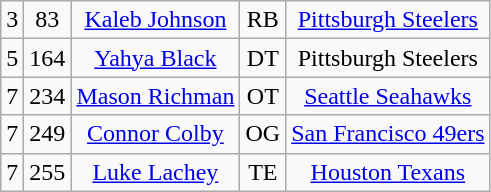<table class="wikitable" style="text-align:center">
<tr>
<td>3</td>
<td>83</td>
<td><a href='#'>Kaleb Johnson</a></td>
<td>RB</td>
<td><a href='#'>Pittsburgh Steelers</a></td>
</tr>
<tr>
<td>5</td>
<td>164</td>
<td><a href='#'>Yahya Black</a></td>
<td>DT</td>
<td>Pittsburgh Steelers</td>
</tr>
<tr>
<td>7</td>
<td>234</td>
<td><a href='#'>Mason Richman</a></td>
<td>OT</td>
<td><a href='#'>Seattle Seahawks</a></td>
</tr>
<tr>
<td>7</td>
<td>249</td>
<td><a href='#'>Connor Colby</a></td>
<td>OG</td>
<td><a href='#'>San Francisco 49ers</a></td>
</tr>
<tr>
<td>7</td>
<td>255</td>
<td><a href='#'>Luke Lachey</a></td>
<td>TE</td>
<td><a href='#'>Houston Texans</a></td>
</tr>
</table>
